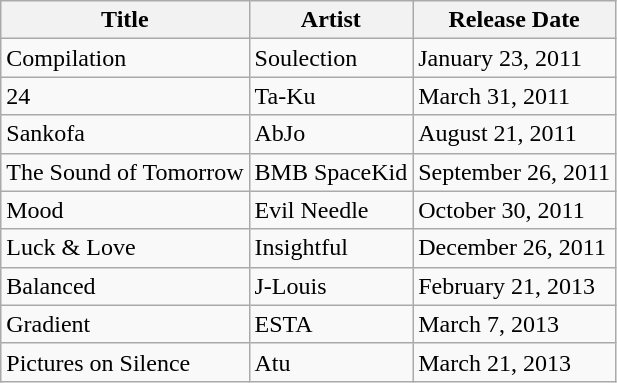<table class="wikitable">
<tr>
<th>Title</th>
<th>Artist</th>
<th>Release Date</th>
</tr>
<tr>
<td>Compilation</td>
<td>Soulection</td>
<td>January 23, 2011</td>
</tr>
<tr>
<td>24</td>
<td>Ta-Ku</td>
<td>March 31, 2011</td>
</tr>
<tr>
<td>Sankofa</td>
<td>AbJo</td>
<td>August 21, 2011</td>
</tr>
<tr>
<td>The Sound of Tomorrow</td>
<td>BMB SpaceKid</td>
<td>September 26, 2011</td>
</tr>
<tr>
<td>Mood</td>
<td>Evil Needle</td>
<td>October 30, 2011</td>
</tr>
<tr>
<td>Luck & Love</td>
<td>Insightful</td>
<td>December 26, 2011</td>
</tr>
<tr>
<td>Balanced</td>
<td>J-Louis</td>
<td>February 21, 2013</td>
</tr>
<tr>
<td>Gradient</td>
<td>ESTA</td>
<td>March 7, 2013</td>
</tr>
<tr>
<td>Pictures on Silence</td>
<td>Atu</td>
<td>March 21, 2013</td>
</tr>
</table>
